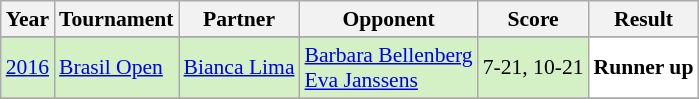<table class="sortable wikitable" style="font-size: 90%;">
<tr>
<th>Year</th>
<th>Tournament</th>
<th>Partner</th>
<th>Opponent</th>
<th>Score</th>
<th>Result</th>
</tr>
<tr>
</tr>
<tr style="background:#D4F1C5">
<td align="center"><a href='#'>2016</a></td>
<td align="left"><a href='#'>Brasil Open</a></td>
<td align="left"> <a href='#'>Bianca Lima</a></td>
<td align="left"> <a href='#'>Barbara Bellenberg</a> <br>  <a href='#'>Eva Janssens</a></td>
<td align="left">7-21, 10-21</td>
<td style="text-align:left; background:white"> <strong>Runner up</strong></td>
</tr>
<tr>
</tr>
</table>
